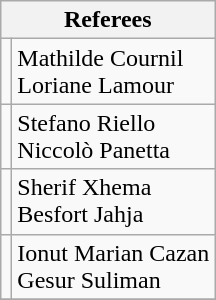<table class="wikitable" style="display: inline-table;">
<tr>
<th colspan="2">Referees</th>
</tr>
<tr>
<td></td>
<td>Mathilde Cournil<br>Loriane Lamour</td>
</tr>
<tr>
<td></td>
<td>Stefano Riello<br>Niccolò Panetta</td>
</tr>
<tr>
<td></td>
<td>Sherif Xhema<br>Besfort Jahja</td>
</tr>
<tr>
<td></td>
<td>Ionut Marian Cazan<br>Gesur Suliman</td>
</tr>
<tr>
</tr>
</table>
